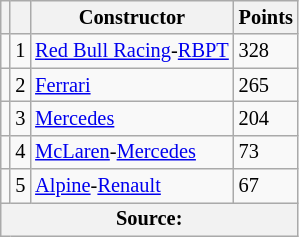<table class="wikitable" style="font-size: 85%;">
<tr>
<th scope="col"></th>
<th scope="col"></th>
<th scope="col">Constructor</th>
<th scope="col">Points</th>
</tr>
<tr>
<td align="left"></td>
<td align="center">1</td>
<td> <a href='#'>Red Bull Racing</a>-<a href='#'>RBPT</a></td>
<td align="left">328</td>
</tr>
<tr>
<td align="left"></td>
<td align="center">2</td>
<td> <a href='#'>Ferrari</a></td>
<td align="left">265</td>
</tr>
<tr>
<td align="left"></td>
<td align="center">3</td>
<td> <a href='#'>Mercedes</a></td>
<td align="left">204</td>
</tr>
<tr>
<td align="left"></td>
<td align="center">4</td>
<td> <a href='#'>McLaren</a>-<a href='#'>Mercedes</a></td>
<td align="left">73</td>
</tr>
<tr>
<td align="left"></td>
<td align="center">5</td>
<td> <a href='#'>Alpine</a>-<a href='#'>Renault</a></td>
<td align="left">67</td>
</tr>
<tr>
<th colspan=4>Source:</th>
</tr>
</table>
